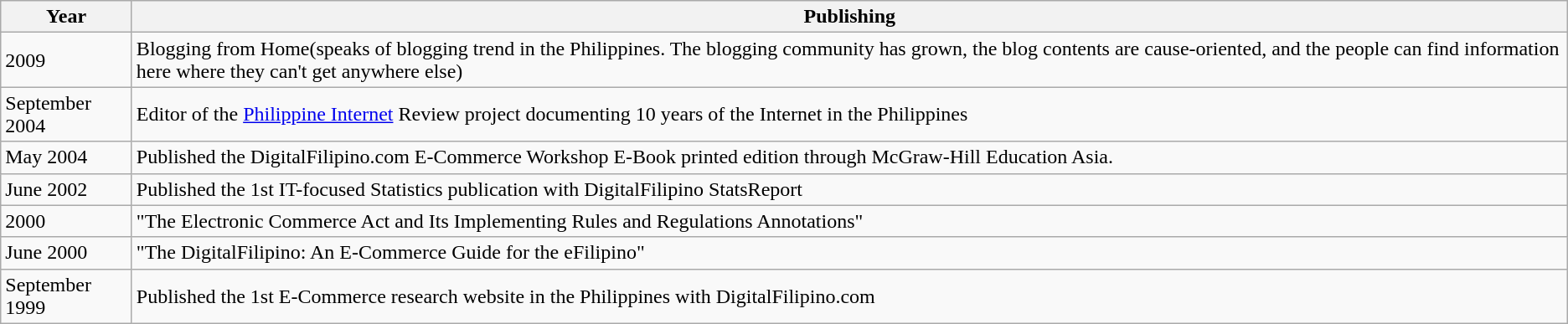<table class="wikitable">
<tr>
<th>Year</th>
<th>Publishing</th>
</tr>
<tr>
<td>2009</td>
<td>Blogging from Home(speaks of blogging trend in the Philippines. The blogging community has grown, the blog contents are cause-oriented, and the people can find information here where they can't get anywhere else)</td>
</tr>
<tr>
<td>September 2004</td>
<td>Editor of the <a href='#'>Philippine Internet</a> Review project documenting 10 years of the Internet in the Philippines</td>
</tr>
<tr>
<td>May 2004</td>
<td>Published the DigitalFilipino.com E-Commerce Workshop E-Book printed edition through McGraw-Hill Education Asia.</td>
</tr>
<tr>
<td>June 2002</td>
<td>Published the 1st IT-focused Statistics publication with DigitalFilipino StatsReport</td>
</tr>
<tr>
<td>2000</td>
<td>"The Electronic Commerce Act and Its Implementing Rules and Regulations Annotations"</td>
</tr>
<tr>
<td>June 2000</td>
<td>"The DigitalFilipino: An E-Commerce Guide for the eFilipino"</td>
</tr>
<tr>
<td>September 1999</td>
<td>Published the 1st E-Commerce research website in the Philippines with DigitalFilipino.com</td>
</tr>
</table>
